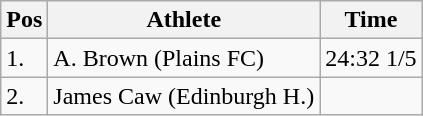<table class="wikitable">
<tr>
<th>Pos</th>
<th>Athlete</th>
<th>Time</th>
</tr>
<tr>
<td>1.</td>
<td>A. Brown (Plains FC)</td>
<td>24:32 1/5</td>
</tr>
<tr>
<td>2.</td>
<td>James Caw (Edinburgh H.)</td>
<td></td>
</tr>
</table>
